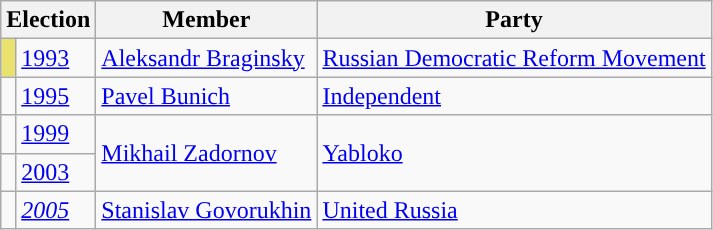<table class="wikitable">
<tr>
<th colspan="2">Election</th>
<th>Member</th>
<th>Party</th>
</tr>
<tr>
<td style="background-color:#E9E26E"></td>
<td><a href='#'>1993</a></td>
<td><a href='#'>Aleksandr Braginsky</a></td>
<td><a href='#'>Russian Democratic Reform Movement</a></td>
</tr>
<tr>
<td style="background-color:"></td>
<td><a href='#'>1995</a></td>
<td><a href='#'>Pavel Bunich</a></td>
<td><a href='#'>Independent</a></td>
</tr>
<tr>
<td style="background-color:"></td>
<td><a href='#'>1999</a></td>
<td rowspan=2><a href='#'>Mikhail Zadornov</a></td>
<td rowspan=2><a href='#'>Yabloko</a></td>
</tr>
<tr>
<td style="background-color:"></td>
<td><a href='#'>2003</a></td>
</tr>
<tr>
<td style="background-color:"></td>
<td><em><a href='#'>2005</a></em></td>
<td><a href='#'>Stanislav Govorukhin</a></td>
<td><a href='#'>United Russia</a></td>
</tr>
</table>
